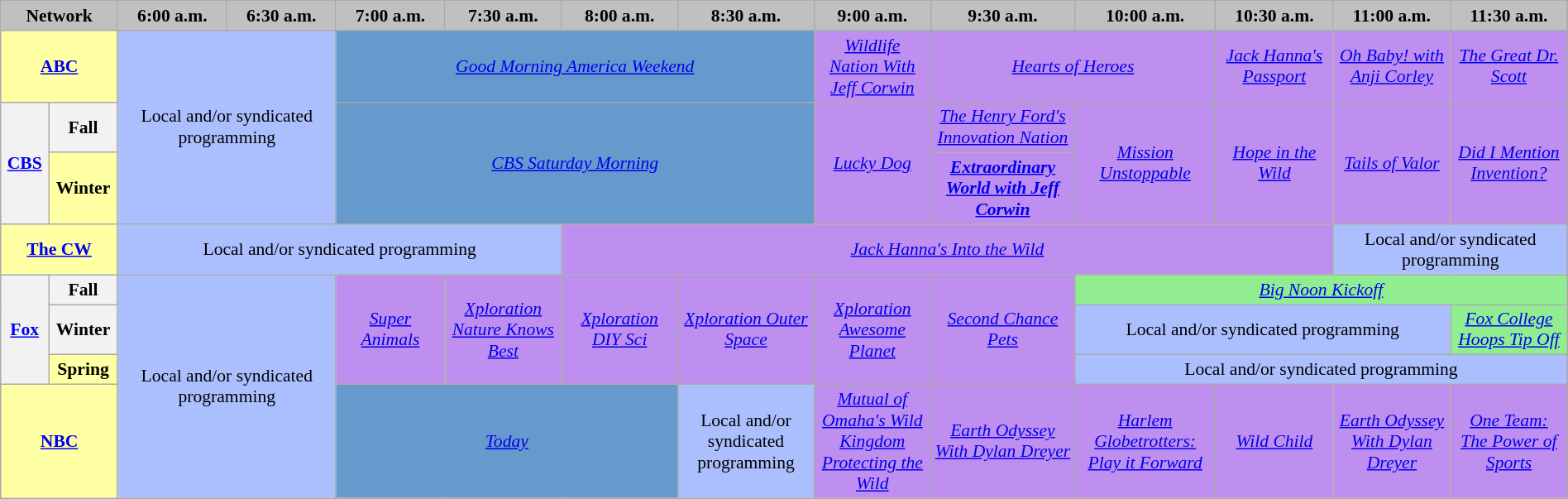<table class="wikitable" style="width:100%;margin-right:0;font-size:90%;text-align:center">
<tr>
<th colspan="2" style="background:#C0C0C0; width:1.5%; text-align:center;">Network</th>
<th width="4%" style="background:#C0C0C0; text-align:center;">6:00 a.m.</th>
<th width="4%" style="background:#C0C0C0; text-align:center;">6:30 a.m.</th>
<th width="4%" style="background:#C0C0C0; text-align:center;">7:00 a.m.</th>
<th width="4%" style="background:#C0C0C0; text-align:center;">7:30 a.m.</th>
<th width="4%" style="background:#C0C0C0; text-align:center;">8:00 a.m.</th>
<th width="4%" style="background:#C0C0C0; text-align:center;">8:30 a.m.</th>
<th width="4%" style="background:#C0C0C0; text-align:center;">9:00 a.m.</th>
<th width="4%" style="background:#C0C0C0; text-align:center;">9:30 a.m.</th>
<th width="4%" style="background:#C0C0C0; text-align:center;">10:00 a.m.</th>
<th width="4%" style="background:#C0C0C0; text-align:center;">10:30 a.m.</th>
<th width="4%" style="background:#C0C0C0; text-align:center;">11:00 a.m.</th>
<th width="4%" style="background:#C0C0C0; text-align:center;">11:30 a.m.</th>
</tr>
<tr>
<th colspan="2" style="background:#FFFFA3;"><a href='#'>ABC</a></th>
<td colspan="2" rowspan="3" style="background:#abbfff;">Local and/or syndicated programming</td>
<td colspan="4" style="background: #6699CC;"><em><a href='#'>Good Morning America Weekend</a></em></td>
<td style="background:#bf8fef;"><em><a href='#'>Wildlife Nation With Jeff Corwin</a></em></td>
<td colspan="2" style="background:#bf8fef;"><em><a href='#'>Hearts of Heroes</a></em></td>
<td style="background:#bf8fef;"><em><a href='#'>Jack Hanna's Passport</a></em></td>
<td style="background:#bf8fef;"><em><a href='#'>Oh Baby! with Anji Corley</a></em></td>
<td style="background:#bf8fef;"><em><a href='#'>The Great Dr. Scott</a></em></td>
</tr>
<tr>
<th rowspan="2"><a href='#'>CBS</a></th>
<th>Fall</th>
<td rowspan="2" colspan="4" style="background: #6699CC;"><em><a href='#'>CBS Saturday Morning</a></em></td>
<td rowspan="2" style="background:#bf8fef;"><em><a href='#'>Lucky Dog</a></em></td>
<td style="background:#bf8fef;"><em><a href='#'>The Henry Ford's Innovation Nation</a></em></td>
<td rowspan="2" style="background:#bf8fef;"><em><a href='#'>Mission Unstoppable</a></em></td>
<td rowspan="2" style="background:#bf8fef;"><em><a href='#'>Hope in the Wild</a></em></td>
<td rowspan="2" style="background:#bf8fef;"><em><a href='#'>Tails of Valor</a></em> </td>
<td rowspan="2" style="background:#bf8fef;"><em><a href='#'>Did I Mention Invention?</a></em> </td>
</tr>
<tr>
<th style="background:#FFFFA3;">Winter</th>
<td style="background:#bf8fef;"><strong><em><a href='#'>Extraordinary World with Jeff Corwin</a></em></strong></td>
</tr>
<tr>
<th colspan="2" style="background:#FFFFA3;"><a href='#'>The CW</a></th>
<td colspan="4" style="background:#abbfff;">Local and/or syndicated programming</td>
<td colspan="6" style="background:#bf8fef;"><em><a href='#'>Jack Hanna's Into the Wild</a></em></td>
<td colspan="2" style="background:#abbfff;">Local and/or syndicated programming</td>
</tr>
<tr>
<th rowspan="3"><a href='#'>Fox</a></th>
<th>Fall</th>
<td colspan="2" rowspan="4" style="background:#abbfff;">Local and/or syndicated programming</td>
<td rowspan="3" style="background:#bf8fef;"><em><a href='#'>Super Animals</a></em></td>
<td rowspan="3" style="background:#bf8fef;"><em><a href='#'>Xploration Nature Knows Best</a></em></td>
<td rowspan="3" style="background:#bf8fef;"><em><a href='#'>Xploration DIY Sci</a></em></td>
<td rowspan="3" style="background:#bf8fef;"><em><a href='#'>Xploration Outer Space</a></em></td>
<td rowspan="3" style="background:#bf8fef;"><em><a href='#'>Xploration Awesome Planet</a></em></td>
<td rowspan="3" style="background:#bf8fef;"><em><a href='#'>Second Chance Pets</a></em></td>
<td colspan="4" style="background:lightgreen;"><em><a href='#'>Big Noon Kickoff</a></em></td>
</tr>
<tr>
<th>Winter</th>
<td colspan="3" style="background:#abbfff;">Local and/or syndicated programming</td>
<td style="background:lightgreen;"><em><a href='#'>Fox College Hoops Tip Off</a></em></td>
</tr>
<tr>
<th style="background:#FFFFA3;">Spring</th>
<td colspan="4" style="background:#abbfff;">Local and/or syndicated programming</td>
</tr>
<tr>
<th colspan="2" style="background:#FFFFA3;"><a href='#'>NBC</a></th>
<td colspan="3" style="background: #6699CC;"><em><a href='#'>Today</a></em></td>
<td style="background:#abbfff;">Local and/or syndicated programming</td>
<td style="background:#bf8fef;"><em><a href='#'>Mutual of Omaha's Wild Kingdom Protecting the Wild</a></em></td>
<td style="background:#bf8fef;"><em><a href='#'>Earth Odyssey With Dylan Dreyer</a></em></td>
<td style="background:#bf8fef;"><em><a href='#'>Harlem Globetrotters: Play it Forward</a></em></td>
<td style="background:#bf8fef;"><em><a href='#'>Wild Child</a></em></td>
<td style="background:#bf8fef;"><em><a href='#'>Earth Odyssey With Dylan Dreyer</a></em></td>
<td style="background:#bf8fef;"><em><a href='#'>One Team: The Power of Sports</a></em></td>
</tr>
</table>
